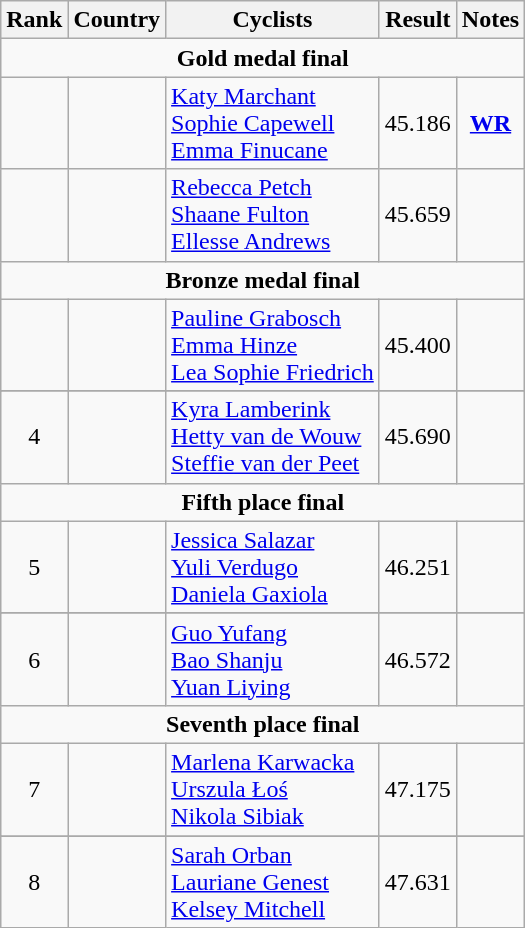<table class="wikitable" style="text-align:center">
<tr>
<th>Rank</th>
<th>Country</th>
<th>Cyclists</th>
<th>Result</th>
<th>Notes</th>
</tr>
<tr>
<td colspan=5><strong>Gold medal final</strong></td>
</tr>
<tr>
<td></td>
<td align=left></td>
<td align=left><a href='#'>Katy Marchant</a><br><a href='#'>Sophie Capewell</a><br><a href='#'>Emma Finucane</a></td>
<td>45.186</td>
<td><strong><a href='#'>WR</a></strong></td>
</tr>
<tr>
<td></td>
<td align=left></td>
<td align=left><a href='#'>Rebecca Petch</a><br><a href='#'>Shaane Fulton</a><br><a href='#'>Ellesse Andrews</a></td>
<td>45.659</td>
<td></td>
</tr>
<tr>
<td colspan=5><strong>Bronze medal final</strong></td>
</tr>
<tr>
<td></td>
<td align=left></td>
<td align=left><a href='#'>Pauline Grabosch</a><br><a href='#'>Emma Hinze</a><br><a href='#'>Lea Sophie Friedrich</a></td>
<td>45.400</td>
<td></td>
</tr>
<tr>
</tr>
<tr>
<td>4</td>
<td align=left></td>
<td align=left><a href='#'>Kyra Lamberink</a><br><a href='#'>Hetty van de Wouw</a><br><a href='#'>Steffie van der Peet</a></td>
<td>45.690</td>
<td></td>
</tr>
<tr>
<td colspan=5><strong>Fifth place final</strong></td>
</tr>
<tr>
<td>5</td>
<td align=left></td>
<td align=left><a href='#'>Jessica Salazar</a><br><a href='#'>Yuli Verdugo</a><br><a href='#'>Daniela Gaxiola</a></td>
<td>46.251</td>
<td></td>
</tr>
<tr>
</tr>
<tr>
<td>6</td>
<td align=left></td>
<td align=left><a href='#'>Guo Yufang</a><br><a href='#'>Bao Shanju</a><br><a href='#'>Yuan Liying</a></td>
<td>46.572</td>
<td></td>
</tr>
<tr>
<td colspan=5><strong>Seventh place final</strong></td>
</tr>
<tr>
<td>7</td>
<td align=left></td>
<td align=left><a href='#'>Marlena Karwacka</a><br><a href='#'>Urszula Łoś</a><br><a href='#'>Nikola Sibiak</a></td>
<td>47.175</td>
<td></td>
</tr>
<tr>
</tr>
<tr>
<td>8</td>
<td align=left></td>
<td align=left><a href='#'>Sarah Orban</a><br><a href='#'>Lauriane Genest</a><br><a href='#'>Kelsey Mitchell</a></td>
<td>47.631</td>
<td></td>
</tr>
</table>
